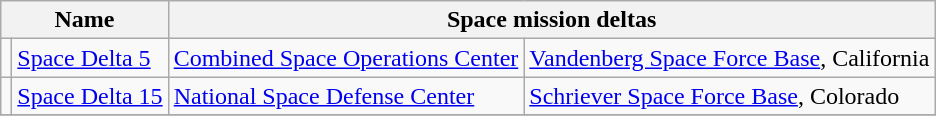<table class="wikitable">
<tr>
<th colspan=2>Name</th>
<th colspan=5>Space mission deltas</th>
</tr>
<tr>
<td></td>
<td><a href='#'>Space Delta 5</a></td>
<td><a href='#'>Combined Space Operations Center</a></td>
<td><a href='#'>Vandenberg Space Force Base</a>, California</td>
</tr>
<tr>
<td></td>
<td><a href='#'>Space Delta 15</a></td>
<td><a href='#'>National Space Defense Center</a></td>
<td><a href='#'>Schriever Space Force Base</a>, Colorado</td>
</tr>
<tr>
</tr>
</table>
